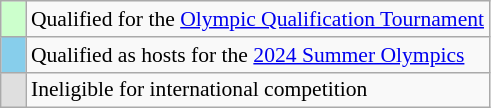<table class="wikitable" style="text-align:left; font-size:90%;">
<tr>
<td width="10px" bgcolor="#ccffcc"></td>
<td>Qualified for the <a href='#'>Olympic Qualification Tournament</a></td>
</tr>
<tr>
<td width="10px" bgcolor="#87ceeb"></td>
<td>Qualified as hosts for the <a href='#'>2024 Summer Olympics</a></td>
</tr>
<tr>
<td width="10px" bgcolor="#dfdfdf"></td>
<td>Ineligible for international competition</td>
</tr>
</table>
